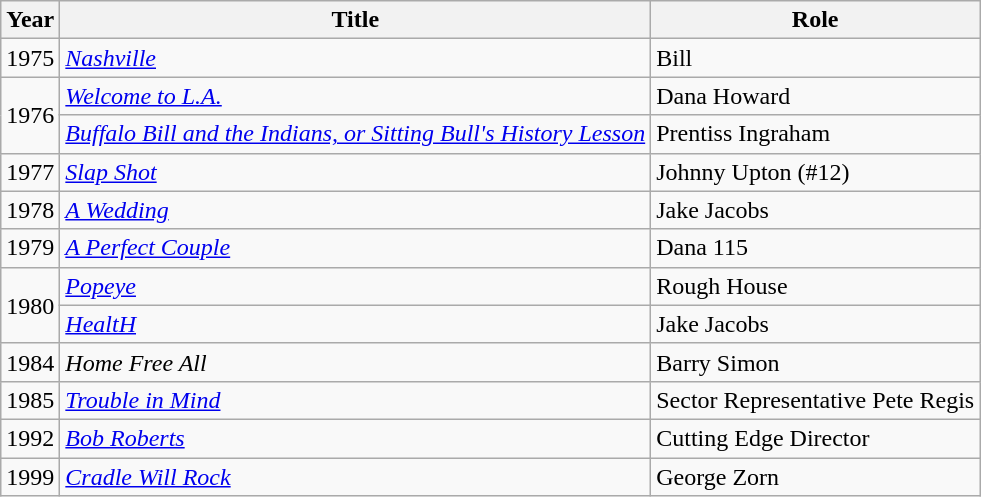<table class=wikitable>
<tr>
<th>Year</th>
<th>Title</th>
<th>Role</th>
</tr>
<tr>
<td>1975</td>
<td><em><a href='#'>Nashville</a></em></td>
<td>Bill</td>
</tr>
<tr>
<td rowspan="2">1976</td>
<td><em><a href='#'>Welcome to L.A.</a></em></td>
<td>Dana Howard</td>
</tr>
<tr>
<td><em><a href='#'>Buffalo Bill and the Indians, or Sitting Bull's History Lesson</a></em></td>
<td>Prentiss Ingraham</td>
</tr>
<tr>
<td>1977</td>
<td><em><a href='#'>Slap Shot</a></em></td>
<td>Johnny Upton (#12)</td>
</tr>
<tr>
<td>1978</td>
<td><em><a href='#'>A Wedding</a></em></td>
<td>Jake Jacobs</td>
</tr>
<tr>
<td>1979</td>
<td><em><a href='#'>A Perfect Couple</a></em></td>
<td>Dana 115</td>
</tr>
<tr>
<td rowspan="2">1980</td>
<td><em><a href='#'>Popeye</a></em></td>
<td>Rough House</td>
</tr>
<tr>
<td><em><a href='#'>HealtH</a></em></td>
<td>Jake Jacobs</td>
</tr>
<tr>
<td>1984</td>
<td><em>Home Free All</em></td>
<td>Barry Simon</td>
</tr>
<tr>
<td>1985</td>
<td><em><a href='#'>Trouble in Mind</a></em></td>
<td>Sector Representative Pete Regis</td>
</tr>
<tr>
<td>1992</td>
<td><em><a href='#'>Bob Roberts</a></em></td>
<td>Cutting Edge Director</td>
</tr>
<tr>
<td>1999</td>
<td><em><a href='#'>Cradle Will Rock</a></em></td>
<td>George Zorn</td>
</tr>
</table>
